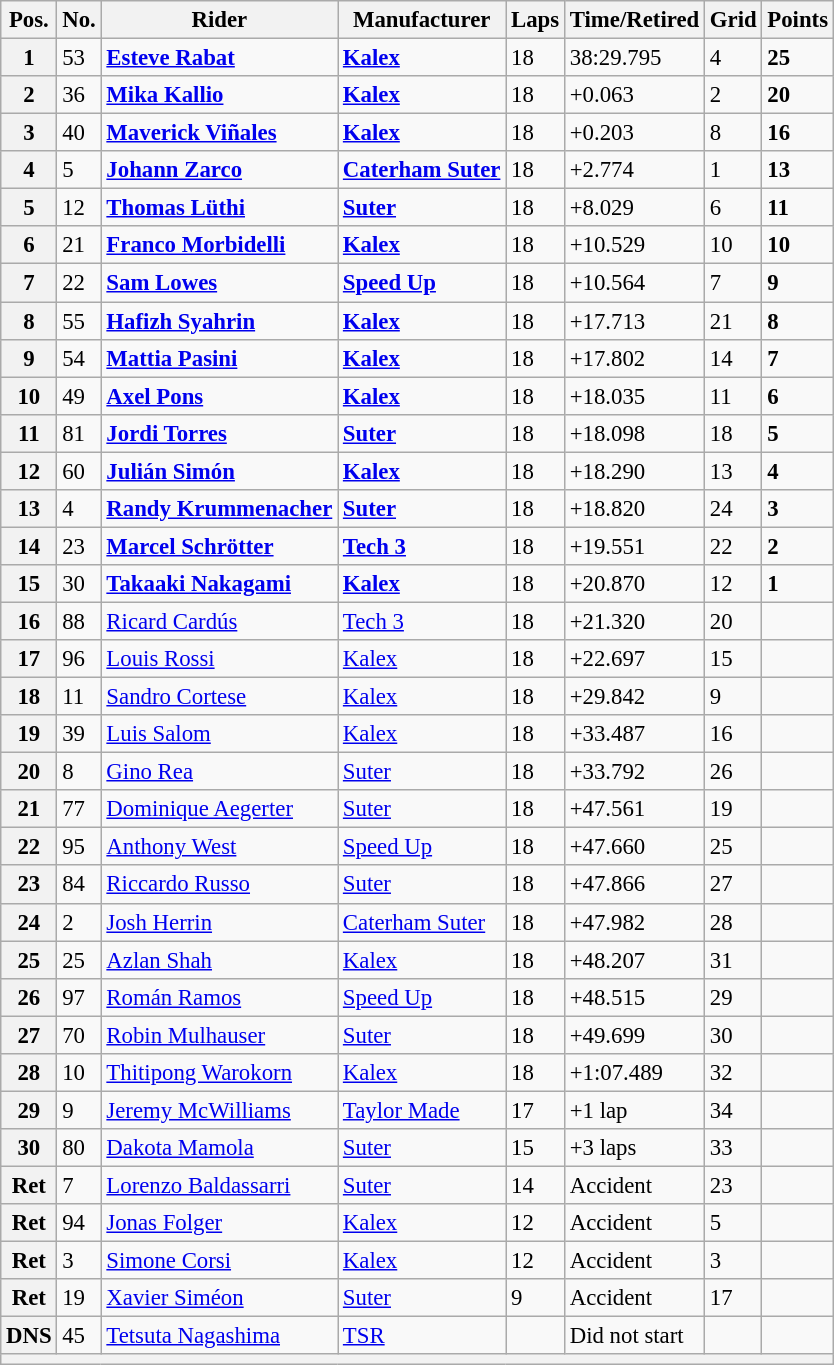<table class="wikitable" style="font-size: 95%;">
<tr>
<th>Pos.</th>
<th>No.</th>
<th>Rider</th>
<th>Manufacturer</th>
<th>Laps</th>
<th>Time/Retired</th>
<th>Grid</th>
<th>Points</th>
</tr>
<tr>
<th>1</th>
<td>53</td>
<td> <strong><a href='#'>Esteve Rabat</a></strong></td>
<td><strong><a href='#'>Kalex</a></strong></td>
<td>18</td>
<td>38:29.795</td>
<td>4</td>
<td><strong>25</strong></td>
</tr>
<tr>
<th>2</th>
<td>36</td>
<td> <strong><a href='#'>Mika Kallio</a></strong></td>
<td><strong><a href='#'>Kalex</a></strong></td>
<td>18</td>
<td>+0.063</td>
<td>2</td>
<td><strong>20</strong></td>
</tr>
<tr>
<th>3</th>
<td>40</td>
<td> <strong><a href='#'>Maverick Viñales</a></strong></td>
<td><strong><a href='#'>Kalex</a></strong></td>
<td>18</td>
<td>+0.203</td>
<td>8</td>
<td><strong>16</strong></td>
</tr>
<tr>
<th>4</th>
<td>5</td>
<td> <strong><a href='#'>Johann Zarco</a></strong></td>
<td><strong><a href='#'>Caterham Suter</a></strong></td>
<td>18</td>
<td>+2.774</td>
<td>1</td>
<td><strong>13</strong></td>
</tr>
<tr>
<th>5</th>
<td>12</td>
<td> <strong><a href='#'>Thomas Lüthi</a></strong></td>
<td><strong><a href='#'>Suter</a></strong></td>
<td>18</td>
<td>+8.029</td>
<td>6</td>
<td><strong>11</strong></td>
</tr>
<tr>
<th>6</th>
<td>21</td>
<td> <strong><a href='#'>Franco Morbidelli</a></strong></td>
<td><strong><a href='#'>Kalex</a></strong></td>
<td>18</td>
<td>+10.529</td>
<td>10</td>
<td><strong>10</strong></td>
</tr>
<tr>
<th>7</th>
<td>22</td>
<td> <strong><a href='#'>Sam Lowes</a></strong></td>
<td><strong><a href='#'>Speed Up</a></strong></td>
<td>18</td>
<td>+10.564</td>
<td>7</td>
<td><strong>9</strong></td>
</tr>
<tr>
<th>8</th>
<td>55</td>
<td> <strong><a href='#'>Hafizh Syahrin</a></strong></td>
<td><strong><a href='#'>Kalex</a></strong></td>
<td>18</td>
<td>+17.713</td>
<td>21</td>
<td><strong>8</strong></td>
</tr>
<tr>
<th>9</th>
<td>54</td>
<td> <strong><a href='#'>Mattia Pasini</a></strong></td>
<td><strong><a href='#'>Kalex</a></strong></td>
<td>18</td>
<td>+17.802</td>
<td>14</td>
<td><strong>7</strong></td>
</tr>
<tr>
<th>10</th>
<td>49</td>
<td> <strong><a href='#'>Axel Pons</a></strong></td>
<td><strong><a href='#'>Kalex</a></strong></td>
<td>18</td>
<td>+18.035</td>
<td>11</td>
<td><strong>6</strong></td>
</tr>
<tr>
<th>11</th>
<td>81</td>
<td> <strong><a href='#'>Jordi Torres</a></strong></td>
<td><strong><a href='#'>Suter</a></strong></td>
<td>18</td>
<td>+18.098</td>
<td>18</td>
<td><strong>5</strong></td>
</tr>
<tr>
<th>12</th>
<td>60</td>
<td> <strong><a href='#'>Julián Simón</a></strong></td>
<td><strong><a href='#'>Kalex</a></strong></td>
<td>18</td>
<td>+18.290</td>
<td>13</td>
<td><strong>4</strong></td>
</tr>
<tr>
<th>13</th>
<td>4</td>
<td> <strong><a href='#'>Randy Krummenacher</a></strong></td>
<td><strong><a href='#'>Suter</a></strong></td>
<td>18</td>
<td>+18.820</td>
<td>24</td>
<td><strong>3</strong></td>
</tr>
<tr>
<th>14</th>
<td>23</td>
<td> <strong><a href='#'>Marcel Schrötter</a></strong></td>
<td><strong><a href='#'>Tech 3</a></strong></td>
<td>18</td>
<td>+19.551</td>
<td>22</td>
<td><strong>2</strong></td>
</tr>
<tr>
<th>15</th>
<td>30</td>
<td> <strong><a href='#'>Takaaki Nakagami</a></strong></td>
<td><strong><a href='#'>Kalex</a></strong></td>
<td>18</td>
<td>+20.870</td>
<td>12</td>
<td><strong>1</strong></td>
</tr>
<tr>
<th>16</th>
<td>88</td>
<td> <a href='#'>Ricard Cardús</a></td>
<td><a href='#'>Tech 3</a></td>
<td>18</td>
<td>+21.320</td>
<td>20</td>
<td></td>
</tr>
<tr>
<th>17</th>
<td>96</td>
<td> <a href='#'>Louis Rossi</a></td>
<td><a href='#'>Kalex</a></td>
<td>18</td>
<td>+22.697</td>
<td>15</td>
<td></td>
</tr>
<tr>
<th>18</th>
<td>11</td>
<td> <a href='#'>Sandro Cortese</a></td>
<td><a href='#'>Kalex</a></td>
<td>18</td>
<td>+29.842</td>
<td>9</td>
<td></td>
</tr>
<tr>
<th>19</th>
<td>39</td>
<td> <a href='#'>Luis Salom</a></td>
<td><a href='#'>Kalex</a></td>
<td>18</td>
<td>+33.487</td>
<td>16</td>
<td></td>
</tr>
<tr>
<th>20</th>
<td>8</td>
<td> <a href='#'>Gino Rea</a></td>
<td><a href='#'>Suter</a></td>
<td>18</td>
<td>+33.792</td>
<td>26</td>
<td></td>
</tr>
<tr>
<th>21</th>
<td>77</td>
<td> <a href='#'>Dominique Aegerter</a></td>
<td><a href='#'>Suter</a></td>
<td>18</td>
<td>+47.561</td>
<td>19</td>
<td></td>
</tr>
<tr>
<th>22</th>
<td>95</td>
<td> <a href='#'>Anthony West</a></td>
<td><a href='#'>Speed Up</a></td>
<td>18</td>
<td>+47.660</td>
<td>25</td>
<td></td>
</tr>
<tr>
<th>23</th>
<td>84</td>
<td> <a href='#'>Riccardo Russo</a></td>
<td><a href='#'>Suter</a></td>
<td>18</td>
<td>+47.866</td>
<td>27</td>
<td></td>
</tr>
<tr>
<th>24</th>
<td>2</td>
<td> <a href='#'>Josh Herrin</a></td>
<td><a href='#'>Caterham Suter</a></td>
<td>18</td>
<td>+47.982</td>
<td>28</td>
<td></td>
</tr>
<tr>
<th>25</th>
<td>25</td>
<td> <a href='#'>Azlan Shah</a></td>
<td><a href='#'>Kalex</a></td>
<td>18</td>
<td>+48.207</td>
<td>31</td>
<td></td>
</tr>
<tr>
<th>26</th>
<td>97</td>
<td> <a href='#'>Román Ramos</a></td>
<td><a href='#'>Speed Up</a></td>
<td>18</td>
<td>+48.515</td>
<td>29</td>
<td></td>
</tr>
<tr>
<th>27</th>
<td>70</td>
<td> <a href='#'>Robin Mulhauser</a></td>
<td><a href='#'>Suter</a></td>
<td>18</td>
<td>+49.699</td>
<td>30</td>
<td></td>
</tr>
<tr>
<th>28</th>
<td>10</td>
<td> <a href='#'>Thitipong Warokorn</a></td>
<td><a href='#'>Kalex</a></td>
<td>18</td>
<td>+1:07.489</td>
<td>32</td>
<td></td>
</tr>
<tr>
<th>29</th>
<td>9</td>
<td> <a href='#'>Jeremy McWilliams</a></td>
<td><a href='#'>Taylor Made</a></td>
<td>17</td>
<td>+1 lap</td>
<td>34</td>
<td></td>
</tr>
<tr>
<th>30</th>
<td>80</td>
<td> <a href='#'>Dakota Mamola</a></td>
<td><a href='#'>Suter</a></td>
<td>15</td>
<td>+3 laps</td>
<td>33</td>
<td></td>
</tr>
<tr>
<th>Ret</th>
<td>7</td>
<td> <a href='#'>Lorenzo Baldassarri</a></td>
<td><a href='#'>Suter</a></td>
<td>14</td>
<td>Accident</td>
<td>23</td>
<td></td>
</tr>
<tr>
<th>Ret</th>
<td>94</td>
<td> <a href='#'>Jonas Folger</a></td>
<td><a href='#'>Kalex</a></td>
<td>12</td>
<td>Accident</td>
<td>5</td>
<td></td>
</tr>
<tr>
<th>Ret</th>
<td>3</td>
<td> <a href='#'>Simone Corsi</a></td>
<td><a href='#'>Kalex</a></td>
<td>12</td>
<td>Accident</td>
<td>3</td>
<td></td>
</tr>
<tr>
<th>Ret</th>
<td>19</td>
<td> <a href='#'>Xavier Siméon</a></td>
<td><a href='#'>Suter</a></td>
<td>9</td>
<td>Accident</td>
<td>17</td>
<td></td>
</tr>
<tr>
<th>DNS</th>
<td>45</td>
<td> <a href='#'>Tetsuta Nagashima</a></td>
<td><a href='#'>TSR</a></td>
<td></td>
<td>Did not start</td>
<td></td>
<td></td>
</tr>
<tr>
<th colspan=8></th>
</tr>
</table>
